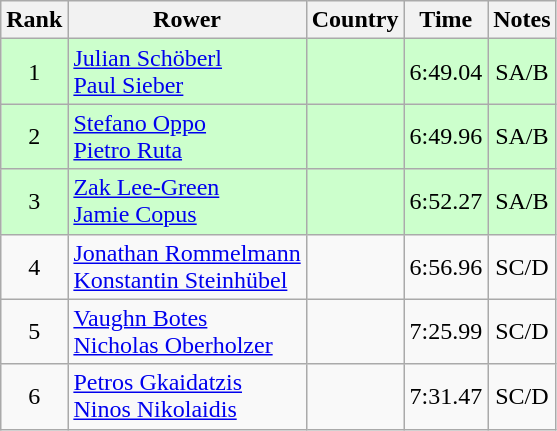<table class="wikitable" style="text-align:center">
<tr>
<th>Rank</th>
<th>Rower</th>
<th>Country</th>
<th>Time</th>
<th>Notes</th>
</tr>
<tr bgcolor=ccffcc>
<td>1</td>
<td align="left"><a href='#'>Julian Schöberl</a><br><a href='#'>Paul Sieber</a></td>
<td align="left"></td>
<td>6:49.04</td>
<td>SA/B</td>
</tr>
<tr bgcolor=ccffcc>
<td>2</td>
<td align="left"><a href='#'>Stefano Oppo</a><br><a href='#'>Pietro Ruta</a></td>
<td align="left"></td>
<td>6:49.96</td>
<td>SA/B</td>
</tr>
<tr bgcolor=ccffcc>
<td>3</td>
<td align="left"><a href='#'>Zak Lee-Green</a><br><a href='#'>Jamie Copus</a></td>
<td align="left"></td>
<td>6:52.27</td>
<td>SA/B</td>
</tr>
<tr>
<td>4</td>
<td align="left"><a href='#'>Jonathan Rommelmann</a><br><a href='#'>Konstantin Steinhübel</a></td>
<td align="left"></td>
<td>6:56.96</td>
<td>SC/D</td>
</tr>
<tr>
<td>5</td>
<td align="left"><a href='#'>Vaughn Botes</a><br><a href='#'>Nicholas Oberholzer</a></td>
<td align="left"></td>
<td>7:25.99</td>
<td>SC/D</td>
</tr>
<tr>
<td>6</td>
<td align="left"><a href='#'>Petros Gkaidatzis</a><br><a href='#'>Ninos Nikolaidis</a></td>
<td align="left"></td>
<td>7:31.47</td>
<td>SC/D</td>
</tr>
</table>
